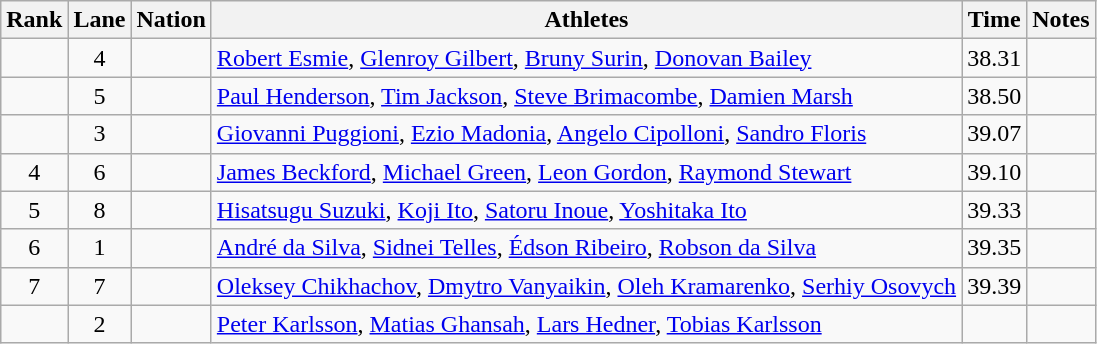<table class="wikitable sortable" style="text-align:center">
<tr>
<th>Rank</th>
<th>Lane</th>
<th>Nation</th>
<th>Athletes</th>
<th>Time</th>
<th>Notes</th>
</tr>
<tr>
<td></td>
<td>4</td>
<td align=left></td>
<td align=left><a href='#'>Robert Esmie</a>, <a href='#'>Glenroy Gilbert</a>, <a href='#'>Bruny Surin</a>, <a href='#'>Donovan Bailey</a></td>
<td>38.31</td>
<td></td>
</tr>
<tr>
<td></td>
<td>5</td>
<td align=left></td>
<td align=left><a href='#'>Paul Henderson</a>, <a href='#'>Tim Jackson</a>, <a href='#'>Steve Brimacombe</a>, <a href='#'>Damien Marsh</a></td>
<td>38.50</td>
<td></td>
</tr>
<tr>
<td></td>
<td>3</td>
<td align=left></td>
<td align=left><a href='#'>Giovanni Puggioni</a>, <a href='#'>Ezio Madonia</a>, <a href='#'>Angelo Cipolloni</a>, <a href='#'>Sandro Floris</a></td>
<td>39.07</td>
<td></td>
</tr>
<tr>
<td>4</td>
<td>6</td>
<td align=left></td>
<td align=left><a href='#'>James Beckford</a>, <a href='#'>Michael Green</a>, <a href='#'>Leon Gordon</a>, <a href='#'>Raymond Stewart</a></td>
<td>39.10</td>
<td></td>
</tr>
<tr>
<td>5</td>
<td>8</td>
<td align=left></td>
<td align=left><a href='#'>Hisatsugu Suzuki</a>, <a href='#'>Koji Ito</a>, <a href='#'>Satoru Inoue</a>, <a href='#'>Yoshitaka Ito</a></td>
<td>39.33</td>
<td></td>
</tr>
<tr>
<td>6</td>
<td>1</td>
<td align=left></td>
<td align=left><a href='#'>André da Silva</a>, <a href='#'>Sidnei Telles</a>, <a href='#'>Édson Ribeiro</a>, <a href='#'>Robson da Silva</a></td>
<td>39.35</td>
<td></td>
</tr>
<tr>
<td>7</td>
<td>7</td>
<td align=left></td>
<td align=left><a href='#'>Oleksey Chikhachov</a>, <a href='#'>Dmytro Vanyaikin</a>, <a href='#'>Oleh Kramarenko</a>, <a href='#'>Serhiy Osovych</a></td>
<td>39.39</td>
<td></td>
</tr>
<tr>
<td></td>
<td>2</td>
<td align=left></td>
<td align=left><a href='#'>Peter Karlsson</a>, <a href='#'>Matias Ghansah</a>, <a href='#'>Lars Hedner</a>, <a href='#'>Tobias Karlsson</a></td>
<td></td>
<td></td>
</tr>
</table>
